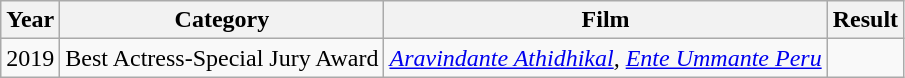<table class="wikitable">
<tr>
<th>Year</th>
<th>Category</th>
<th>Film</th>
<th>Result</th>
</tr>
<tr>
<td>2019</td>
<td>Best Actress-Special Jury Award</td>
<td><em><a href='#'>Aravindante Athidhikal</a>, <a href='#'>Ente Ummante Peru</a></em></td>
<td></td>
</tr>
</table>
